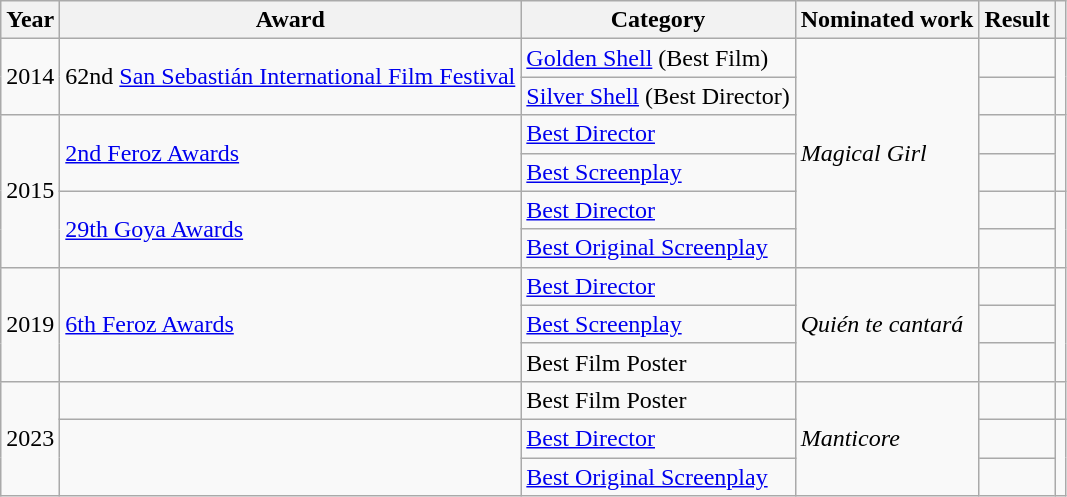<table class="wikitable sortable plainrowheaders">
<tr>
<th>Year</th>
<th>Award</th>
<th>Category</th>
<th>Nominated work</th>
<th>Result</th>
<th scope="col" class="unsortable"></th>
</tr>
<tr>
<td align = "center" rowspan = "2">2014</td>
<td rowspan = "2">62nd <a href='#'>San Sebastián International Film Festival</a></td>
<td><a href='#'>Golden Shell</a> (Best Film)</td>
<td rowspan = "6"><em>Magical Girl</em></td>
<td></td>
<td align = "center" rowspan = "2"></td>
</tr>
<tr>
<td><a href='#'>Silver Shell</a> (Best Director)</td>
<td></td>
</tr>
<tr>
<td rowspan = "4" align = "center">2015</td>
<td rowspan = "2"><a href='#'>2nd Feroz Awards</a></td>
<td><a href='#'>Best Director</a></td>
<td></td>
<td align = "center" rowspan = "2"></td>
</tr>
<tr>
<td><a href='#'>Best Screenplay</a></td>
<td></td>
</tr>
<tr>
<td rowspan = "2"><a href='#'>29th Goya Awards</a></td>
<td><a href='#'>Best Director</a></td>
<td></td>
<td align = "center" rowspan = "2"></td>
</tr>
<tr>
<td><a href='#'>Best Original Screenplay</a></td>
<td></td>
</tr>
<tr>
<td align = "center" rowspan = "3">2019</td>
<td rowspan = "3"><a href='#'>6th Feroz Awards</a></td>
<td><a href='#'>Best Director</a></td>
<td rowspan = "3"><em>Quién te cantará</em></td>
<td></td>
<td align = "center" rowspan = "3"></td>
</tr>
<tr>
<td><a href='#'>Best Screenplay</a></td>
<td></td>
</tr>
<tr>
<td>Best Film Poster</td>
<td></td>
</tr>
<tr>
<td align = "center" rowspan = "3">2023</td>
<td></td>
<td>Best Film Poster</td>
<td rowspan = "3"><em>Manticore</em></td>
<td></td>
<td align = "center"></td>
</tr>
<tr>
<td rowspan = "2"></td>
<td><a href='#'>Best Director</a></td>
<td></td>
<td align = "center" rowspan = "2"></td>
</tr>
<tr>
<td><a href='#'>Best Original Screenplay</a></td>
<td></td>
</tr>
</table>
